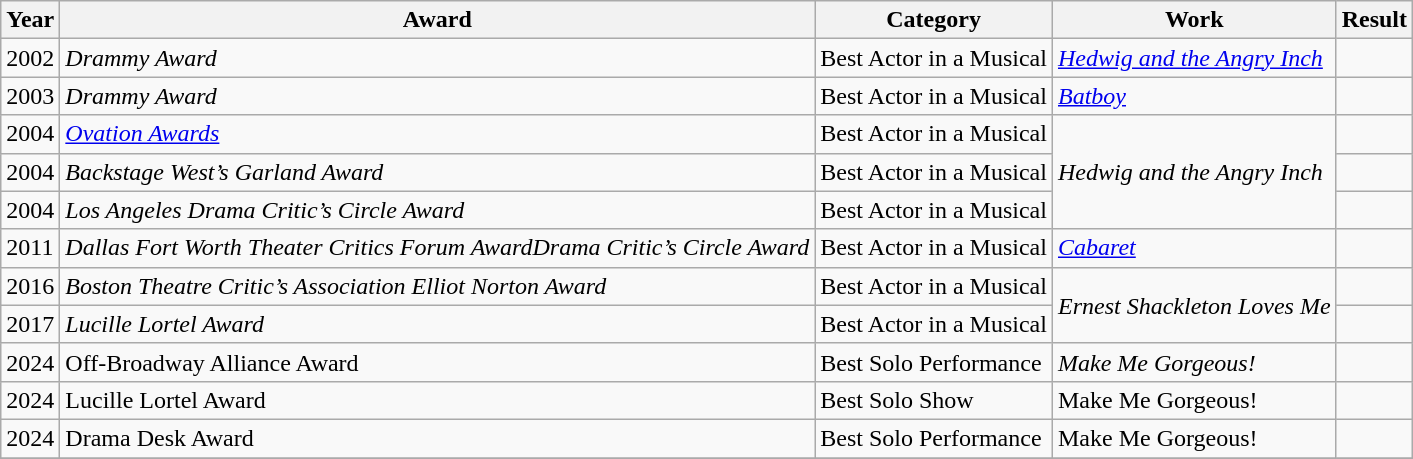<table class="wikitable">
<tr>
<th>Year</th>
<th>Award</th>
<th>Category</th>
<th>Work</th>
<th>Result</th>
</tr>
<tr>
<td>2002</td>
<td><em>Drammy Award</em></td>
<td>Best Actor in a Musical</td>
<td><em><a href='#'>Hedwig and the Angry Inch</a></em></td>
<td></td>
</tr>
<tr>
<td>2003</td>
<td><em>Drammy Award</em></td>
<td>Best Actor in a Musical</td>
<td><em><a href='#'>Batboy</a></em></td>
<td></td>
</tr>
<tr>
<td>2004</td>
<td><em><a href='#'>Ovation Awards</a></em></td>
<td>Best Actor in a Musical</td>
<td rowspan="3"><em>Hedwig and the Angry Inch</em></td>
<td></td>
</tr>
<tr>
<td>2004</td>
<td><em>Backstage West’s Garland Award</em></td>
<td>Best Actor in a Musical</td>
<td></td>
</tr>
<tr>
<td>2004</td>
<td><em>Los Angeles Drama Critic’s Circle Award</em></td>
<td>Best Actor in a Musical</td>
<td></td>
</tr>
<tr>
<td>2011</td>
<td><em>Dallas Fort Worth Theater Critics Forum AwardDrama Critic’s Circle Award</em></td>
<td>Best Actor in a Musical</td>
<td><em><a href='#'>Cabaret</a></em></td>
<td></td>
</tr>
<tr>
<td>2016</td>
<td><em>Boston Theatre Critic’s Association Elliot Norton Award</em></td>
<td>Best Actor in a Musical</td>
<td rowspan="2"><em>Ernest Shackleton Loves Me</em></td>
<td></td>
</tr>
<tr>
<td>2017</td>
<td><em>Lucille Lortel Award</em></td>
<td>Best Actor in a Musical</td>
<td></td>
</tr>
<tr>
<td>2024</td>
<td>Off-Broadway Alliance Award</td>
<td>Best Solo Performance</td>
<td><em>Make Me Gorgeous!</em></td>
<td></td>
</tr>
<tr>
<td>2024</td>
<td>Lucille Lortel Award</td>
<td>Best Solo Show</td>
<td>Make Me Gorgeous!</td>
<td></td>
</tr>
<tr>
<td>2024</td>
<td>Drama Desk Award</td>
<td>Best Solo Performance</td>
<td>Make Me Gorgeous!</td>
<td></td>
</tr>
<tr>
</tr>
</table>
